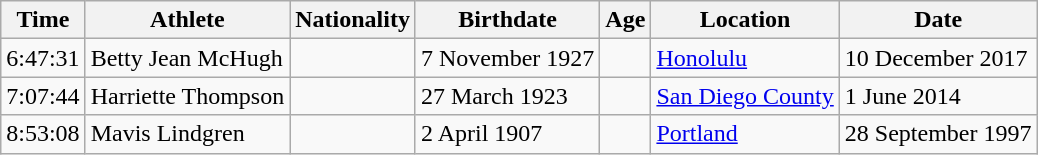<table class="wikitable">
<tr>
<th>Time</th>
<th>Athlete</th>
<th>Nationality</th>
<th>Birthdate</th>
<th>Age</th>
<th>Location</th>
<th>Date</th>
</tr>
<tr>
<td>6:47:31</td>
<td>Betty Jean McHugh</td>
<td></td>
<td>7 November 1927</td>
<td></td>
<td><a href='#'>Honolulu</a></td>
<td>10 December 2017</td>
</tr>
<tr>
<td>7:07:44</td>
<td>Harriette Thompson</td>
<td></td>
<td>27 March 1923</td>
<td></td>
<td><a href='#'>San Diego County</a></td>
<td>1 June 2014</td>
</tr>
<tr>
<td>8:53:08</td>
<td>Mavis Lindgren</td>
<td></td>
<td>2 April 1907</td>
<td></td>
<td><a href='#'>Portland</a></td>
<td>28 September 1997</td>
</tr>
</table>
